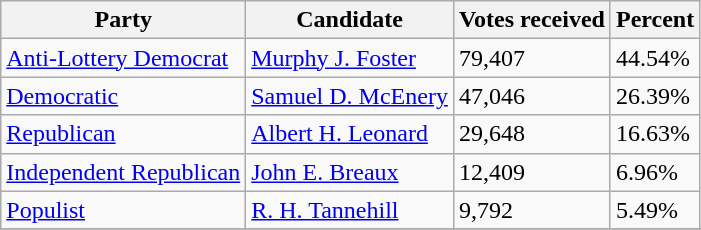<table class="wikitable">
<tr>
<th>Party</th>
<th>Candidate</th>
<th>Votes received</th>
<th>Percent</th>
</tr>
<tr>
<td><a href='#'>Anti-Lottery Democrat</a></td>
<td><a href='#'>Murphy J. Foster</a></td>
<td>79,407</td>
<td>44.54%</td>
</tr>
<tr>
<td><a href='#'>Democratic</a></td>
<td><a href='#'>Samuel D. McEnery</a></td>
<td>47,046</td>
<td>26.39%</td>
</tr>
<tr>
<td><a href='#'>Republican</a></td>
<td><a href='#'>Albert H. Leonard</a></td>
<td>29,648</td>
<td>16.63%</td>
</tr>
<tr>
<td><a href='#'>Independent Republican</a></td>
<td><a href='#'>John E. Breaux</a></td>
<td>12,409</td>
<td>6.96%</td>
</tr>
<tr>
<td><a href='#'>Populist</a></td>
<td><a href='#'>R. H. Tannehill</a></td>
<td>9,792</td>
<td>5.49%</td>
</tr>
<tr>
</tr>
</table>
